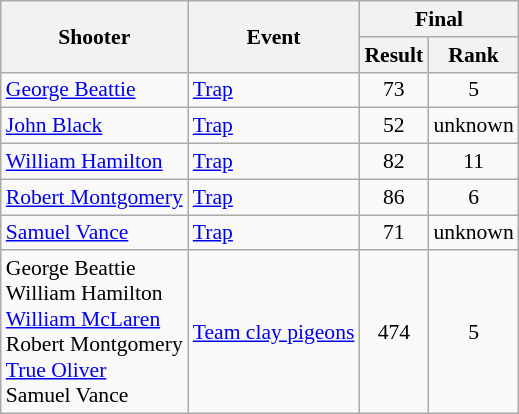<table class=wikitable style="font-size:90%">
<tr>
<th rowspan=2>Shooter</th>
<th rowspan=2>Event</th>
<th colspan=2>Final</th>
</tr>
<tr>
<th>Result</th>
<th>Rank</th>
</tr>
<tr>
<td><a href='#'>George Beattie</a></td>
<td><a href='#'>Trap</a></td>
<td align=center>73</td>
<td align=center>5</td>
</tr>
<tr>
<td><a href='#'>John Black</a></td>
<td><a href='#'>Trap</a></td>
<td align=center>52</td>
<td align=center>unknown</td>
</tr>
<tr>
<td><a href='#'>William Hamilton</a></td>
<td><a href='#'>Trap</a></td>
<td align=center>82</td>
<td align=center>11</td>
</tr>
<tr>
<td><a href='#'>Robert Montgomery</a></td>
<td><a href='#'>Trap</a></td>
<td align=center>86</td>
<td align=center>6</td>
</tr>
<tr>
<td><a href='#'>Samuel Vance</a></td>
<td><a href='#'>Trap</a></td>
<td align=center>71</td>
<td align=center>unknown</td>
</tr>
<tr>
<td>George Beattie <br> William Hamilton <br> <a href='#'>William McLaren</a> <br> Robert Montgomery <br> <a href='#'>True Oliver</a> <br> Samuel Vance</td>
<td><a href='#'>Team clay pigeons</a></td>
<td align=center>474</td>
<td align=center>5</td>
</tr>
</table>
